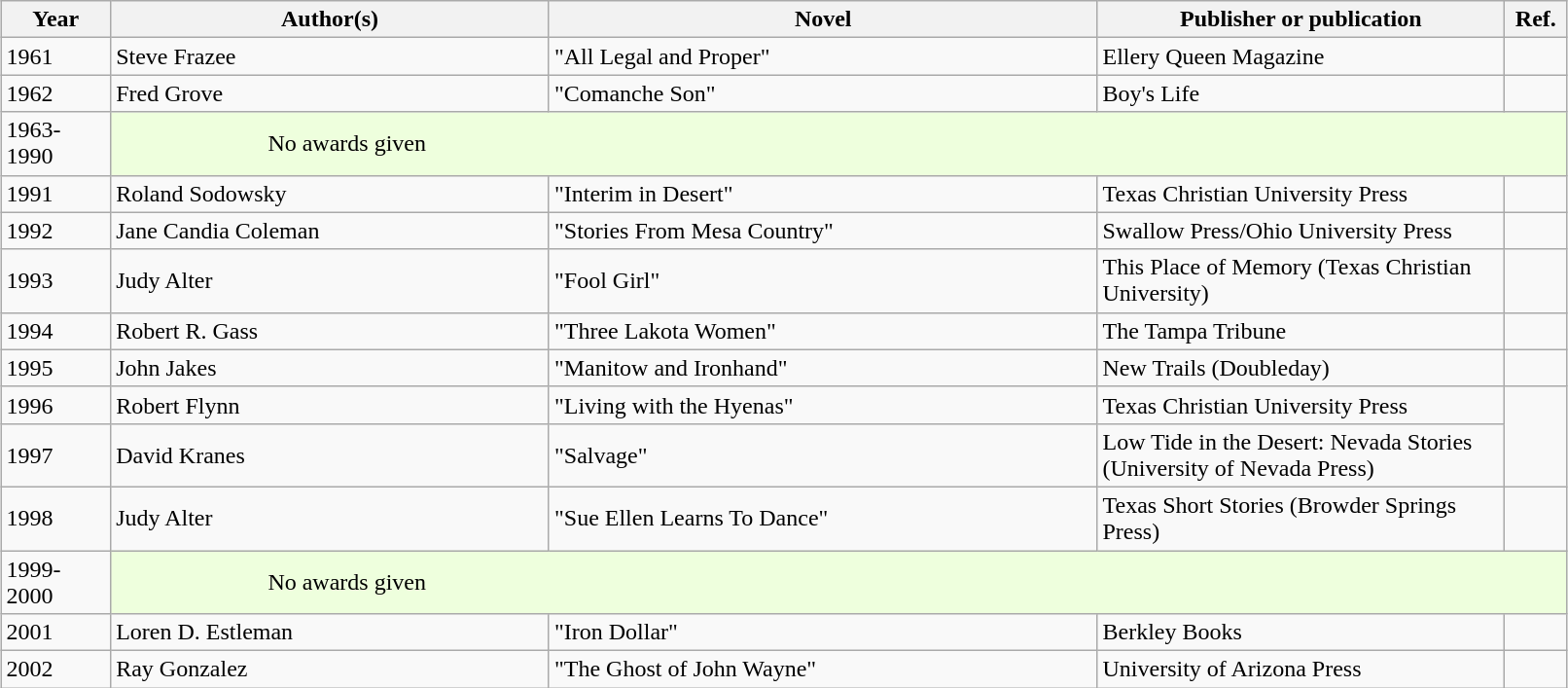<table class="sortable wikitable" width="85%" cellpadding="5" style="margin: 1em auto 1em auto">
<tr>
<th width="7%" scope="col">Year</th>
<th width="28%" scope="col">Author(s)</th>
<th width="35%" scope="col">Novel</th>
<th width="26%" scope="col">Publisher or publication</th>
<th width="4%" scope="col" class="unsortable">Ref.</th>
</tr>
<tr>
<td>1961</td>
<td>Steve Frazee</td>
<td>"All Legal and Proper"</td>
<td>Ellery Queen Magazine</td>
<td></td>
</tr>
<tr>
<td>1962</td>
<td>Fred Grove</td>
<td>"Comanche Son"</td>
<td>Boy's Life</td>
<td></td>
</tr>
<tr>
<td>1963-1990</td>
<td colspan="4" style="background-color:#EFD; padding-left:10%" data-sort-value="?">No awards given</td>
</tr>
<tr>
<td>1991</td>
<td>Roland Sodowsky</td>
<td>"Interim in Desert"</td>
<td>Texas Christian University Press</td>
<td></td>
</tr>
<tr>
<td>1992</td>
<td>Jane Candia Coleman</td>
<td>"Stories From Mesa Country"</td>
<td>Swallow Press/Ohio University Press</td>
<td></td>
</tr>
<tr>
<td>1993</td>
<td>Judy Alter</td>
<td>"Fool Girl"</td>
<td>This Place of Memory (Texas Christian University)</td>
</tr>
<tr>
<td>1994</td>
<td>Robert R. Gass</td>
<td>"Three Lakota Women"</td>
<td>The Tampa Tribune</td>
<td></td>
</tr>
<tr>
<td>1995</td>
<td>John Jakes</td>
<td>"Manitow and Ironhand"</td>
<td>New Trails (Doubleday)</td>
<td></td>
</tr>
<tr>
<td>1996</td>
<td>Robert Flynn</td>
<td>"Living with the Hyenas"</td>
<td>Texas Christian University Press</td>
</tr>
<tr>
<td>1997</td>
<td>David Kranes</td>
<td>"Salvage"</td>
<td>Low Tide in the Desert: Nevada Stories (University of Nevada Press)</td>
</tr>
<tr>
<td>1998</td>
<td>Judy Alter</td>
<td>"Sue Ellen Learns To Dance"</td>
<td>Texas Short Stories (Browder Springs Press)</td>
<td></td>
</tr>
<tr>
<td>1999-2000</td>
<td colspan="4" style="background-color:#EFD; padding-left:10%" data-sort-value="?">No awards given</td>
</tr>
<tr>
<td>2001</td>
<td>Loren D. Estleman</td>
<td>"Iron Dollar"</td>
<td>Berkley Books</td>
<td></td>
</tr>
<tr>
<td>2002</td>
<td>Ray Gonzalez</td>
<td>"The Ghost of John Wayne"</td>
<td>University of Arizona Press</td>
<td></td>
</tr>
</table>
